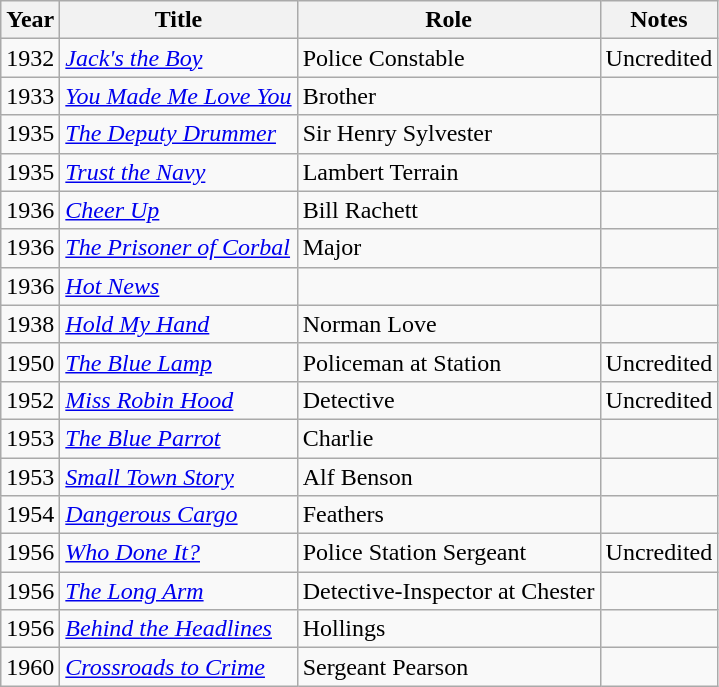<table class="wikitable">
<tr>
<th>Year</th>
<th>Title</th>
<th>Role</th>
<th>Notes</th>
</tr>
<tr>
<td>1932</td>
<td><em><a href='#'>Jack's the Boy</a></em></td>
<td>Police Constable</td>
<td>Uncredited</td>
</tr>
<tr>
<td>1933</td>
<td><em><a href='#'>You Made Me Love You</a></em></td>
<td>Brother</td>
<td></td>
</tr>
<tr>
<td>1935</td>
<td><em><a href='#'>The Deputy Drummer</a></em></td>
<td>Sir Henry Sylvester</td>
<td></td>
</tr>
<tr>
<td>1935</td>
<td><em><a href='#'>Trust the Navy</a></em></td>
<td>Lambert Terrain</td>
<td></td>
</tr>
<tr>
<td>1936</td>
<td><em><a href='#'>Cheer Up</a></em></td>
<td>Bill Rachett</td>
<td></td>
</tr>
<tr>
<td>1936</td>
<td><em><a href='#'>The Prisoner of Corbal</a></em></td>
<td>Major</td>
<td></td>
</tr>
<tr>
<td>1936</td>
<td><em><a href='#'>Hot News</a></em></td>
<td></td>
<td></td>
</tr>
<tr>
<td>1938</td>
<td><em><a href='#'>Hold My Hand</a></em></td>
<td>Norman Love</td>
<td></td>
</tr>
<tr>
<td>1950</td>
<td><em><a href='#'>The Blue Lamp</a></em></td>
<td>Policeman at Station</td>
<td>Uncredited</td>
</tr>
<tr>
<td>1952</td>
<td><em><a href='#'>Miss Robin Hood</a></em></td>
<td>Detective</td>
<td>Uncredited</td>
</tr>
<tr>
<td>1953</td>
<td><em><a href='#'>The Blue Parrot</a></em></td>
<td>Charlie</td>
<td></td>
</tr>
<tr>
<td>1953</td>
<td><em><a href='#'>Small Town Story</a></em></td>
<td>Alf Benson</td>
<td></td>
</tr>
<tr>
<td>1954</td>
<td><em><a href='#'>Dangerous Cargo</a></em></td>
<td>Feathers</td>
<td></td>
</tr>
<tr>
<td>1956</td>
<td><em><a href='#'>Who Done It?</a></em></td>
<td>Police Station Sergeant</td>
<td>Uncredited</td>
</tr>
<tr>
<td>1956</td>
<td><em><a href='#'>The Long Arm</a></em></td>
<td>Detective-Inspector at Chester</td>
<td></td>
</tr>
<tr>
<td>1956</td>
<td><em><a href='#'>Behind the Headlines</a></em></td>
<td>Hollings</td>
<td></td>
</tr>
<tr>
<td>1960</td>
<td><em><a href='#'>Crossroads to Crime</a></em></td>
<td>Sergeant Pearson</td>
<td></td>
</tr>
</table>
